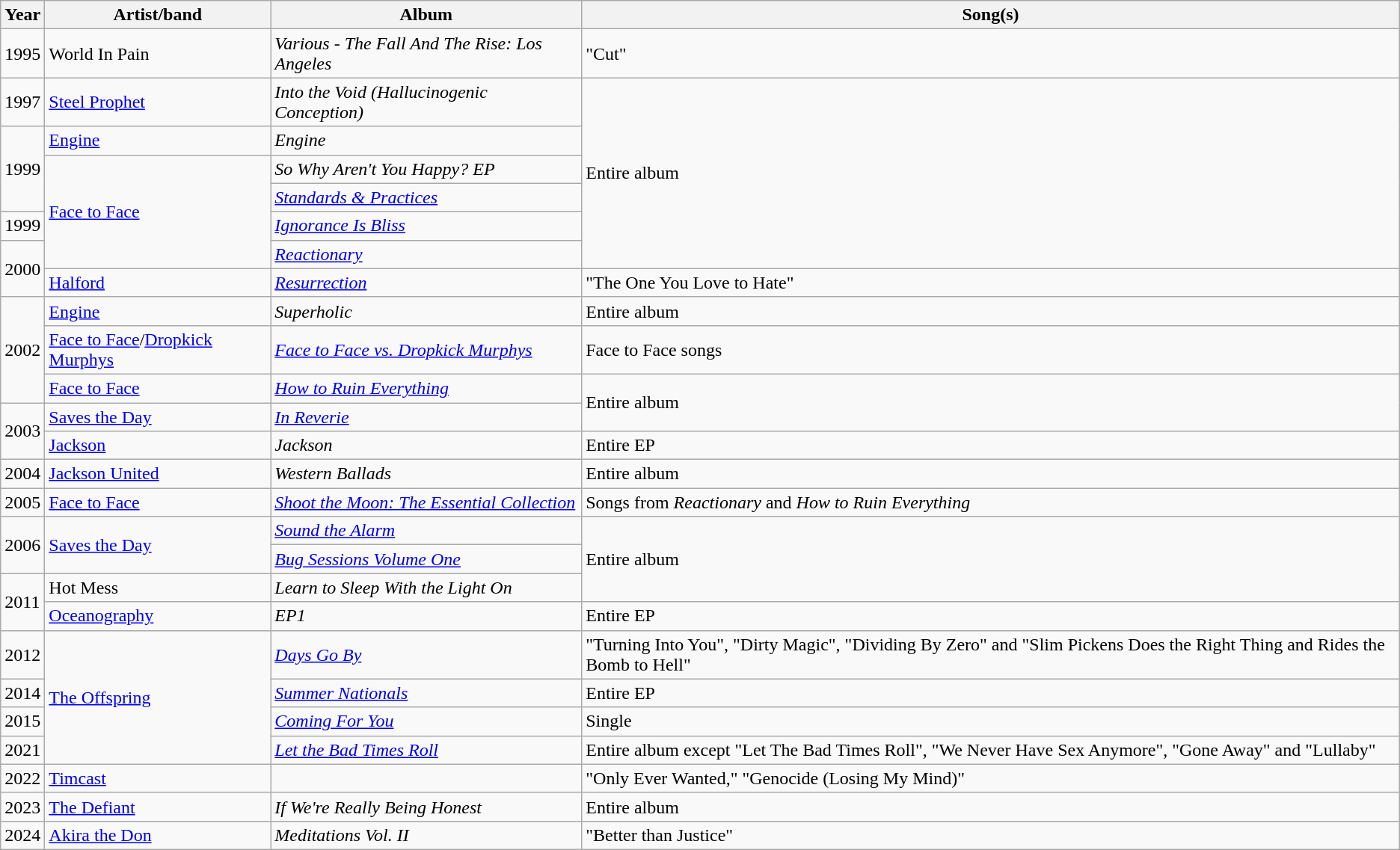<table class="wikitable">
<tr>
<th><strong>Year</strong></th>
<th><strong>Artist/band</strong></th>
<th><strong>Album</strong></th>
<th><strong>Song(s)</strong></th>
</tr>
<tr>
<td>1995</td>
<td>World In Pain</td>
<td><em>Various -  The Fall And The Rise: Los Angeles</em></td>
<td>"Cut"</td>
</tr>
<tr>
<td>1997</td>
<td><a href='#'>Steel Prophet</a></td>
<td><em>Into the Void (Hallucinogenic Conception)</em></td>
<td rowspan="6">Entire album</td>
</tr>
<tr>
<td rowspan="3">1999</td>
<td><a href='#'>Engine</a></td>
<td><em>Engine</em></td>
</tr>
<tr>
<td rowspan="4"><a href='#'>Face to Face</a></td>
<td><em>So Why Aren't You Happy? EP</em></td>
</tr>
<tr>
<td><em><a href='#'>Standards & Practices</a></em></td>
</tr>
<tr>
<td>1999</td>
<td><em><a href='#'>Ignorance Is Bliss</a></em></td>
</tr>
<tr>
<td rowspan="2">2000</td>
<td><em><a href='#'>Reactionary</a></em></td>
</tr>
<tr>
<td><a href='#'>Halford</a></td>
<td><em><a href='#'>Resurrection</a></em></td>
<td>"The One You Love to Hate"</td>
</tr>
<tr>
<td rowspan="3">2002</td>
<td><a href='#'>Engine</a></td>
<td><em>Superholic</em></td>
<td>Entire album</td>
</tr>
<tr>
<td><a href='#'>Face to Face</a>/<a href='#'>Dropkick Murphys</a></td>
<td><em><a href='#'>Face to Face vs. Dropkick Murphys</a></em></td>
<td>Face to Face songs</td>
</tr>
<tr>
<td><a href='#'>Face to Face</a></td>
<td><em><a href='#'>How to Ruin Everything</a></em></td>
<td rowspan="2">Entire album</td>
</tr>
<tr>
<td rowspan="2">2003</td>
<td><a href='#'>Saves the Day</a></td>
<td><em><a href='#'>In Reverie</a></em></td>
</tr>
<tr>
<td><a href='#'>Jackson</a></td>
<td><em>Jackson</em></td>
<td>Entire EP</td>
</tr>
<tr>
<td>2004</td>
<td><a href='#'>Jackson United</a></td>
<td><em>Western Ballads</em></td>
<td>Entire album</td>
</tr>
<tr>
<td>2005</td>
<td><a href='#'>Face to Face</a></td>
<td><em><a href='#'>Shoot the Moon: The Essential Collection</a></em></td>
<td>Songs from <em>Reactionary</em> and <em>How to Ruin Everything</em></td>
</tr>
<tr>
<td rowspan="2">2006</td>
<td rowspan="2"><a href='#'>Saves the Day</a></td>
<td><em><a href='#'>Sound the Alarm</a></em></td>
<td rowspan="3">Entire album</td>
</tr>
<tr>
<td><em><a href='#'>Bug Sessions Volume One</a></em></td>
</tr>
<tr>
<td rowspan="2">2011</td>
<td>Hot Mess</td>
<td><em>Learn to Sleep With the Light On</em></td>
</tr>
<tr>
<td><a href='#'>Oceanography</a></td>
<td><em>EP1</em></td>
<td>Entire EP</td>
</tr>
<tr>
<td>2012</td>
<td rowspan="4"><a href='#'>The Offspring</a></td>
<td><em><a href='#'>Days Go By</a></em></td>
<td>"Turning Into You", "Dirty Magic", "Dividing By Zero" and "Slim Pickens Does the Right Thing and Rides the Bomb to Hell"</td>
</tr>
<tr>
<td>2014</td>
<td><em><a href='#'>Summer Nationals</a></em></td>
<td>Entire EP</td>
</tr>
<tr>
<td>2015</td>
<td><em><a href='#'>Coming For You</a></em></td>
<td>Single</td>
</tr>
<tr>
<td>2021</td>
<td><em><a href='#'>Let the Bad Times Roll</a></em></td>
<td>Entire album except "Let The Bad Times Roll", "We Never Have Sex Anymore", "Gone Away" and "Lullaby"</td>
</tr>
<tr>
<td>2022</td>
<td><a href='#'>Timcast</a></td>
<td></td>
<td>"Only Ever Wanted," "Genocide (Losing My Mind)"</td>
</tr>
<tr>
<td>2023</td>
<td><a href='#'>The Defiant</a></td>
<td><em>If We're Really Being Honest</em></td>
<td>Entire album</td>
</tr>
<tr>
<td>2024</td>
<td><a href='#'>Akira the Don</a></td>
<td><em>Meditations Vol. II</em></td>
<td>"Better than Justice"</td>
</tr>
</table>
